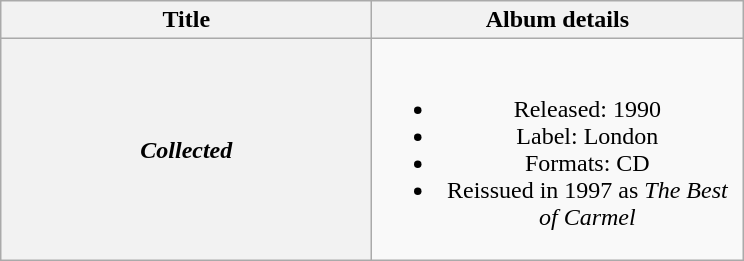<table class="wikitable plainrowheaders" style="text-align:center;">
<tr>
<th scope="col" style="width:15em;">Title</th>
<th scope="col" style="width:15em;">Album details</th>
</tr>
<tr>
<th scope="row"><em>Collected</em></th>
<td><br><ul><li>Released: 1990</li><li>Label: London</li><li>Formats: CD</li><li>Reissued in 1997 as <em>The Best of Carmel</em></li></ul></td>
</tr>
</table>
